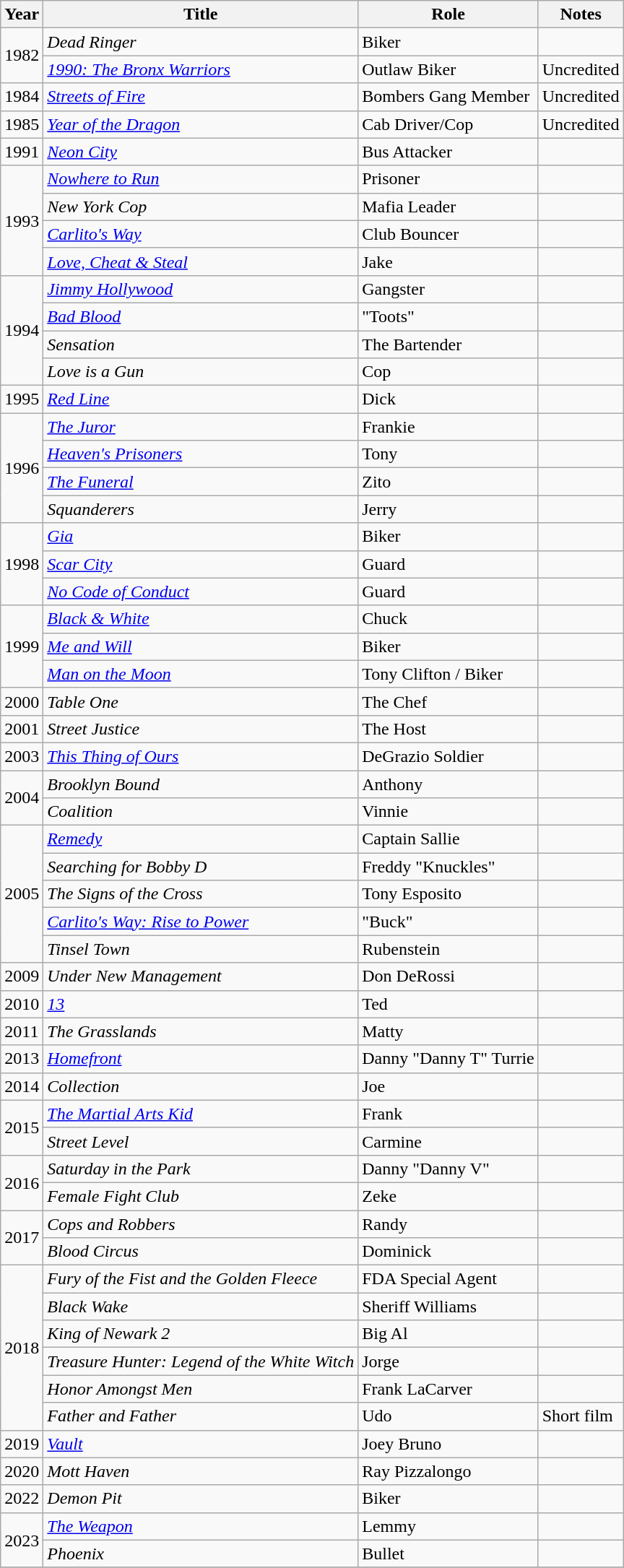<table class="wikitable sortable">
<tr>
<th>Year</th>
<th>Title</th>
<th>Role</th>
<th class="unsortable">Notes</th>
</tr>
<tr>
<td rowspan=2>1982</td>
<td><em>Dead Ringer</em></td>
<td>Biker</td>
<td></td>
</tr>
<tr>
<td><em><a href='#'>1990: The Bronx Warriors</a></em></td>
<td>Outlaw Biker</td>
<td>Uncredited</td>
</tr>
<tr>
<td>1984</td>
<td><em><a href='#'>Streets of Fire</a></em></td>
<td>Bombers Gang Member</td>
<td>Uncredited</td>
</tr>
<tr>
<td>1985</td>
<td><em><a href='#'>Year of the Dragon</a></em></td>
<td>Cab Driver/Cop</td>
<td>Uncredited</td>
</tr>
<tr>
<td>1991</td>
<td><em><a href='#'>Neon City</a></em></td>
<td>Bus Attacker</td>
<td></td>
</tr>
<tr>
<td rowspan=4>1993</td>
<td><em><a href='#'>Nowhere to Run</a></em></td>
<td>Prisoner</td>
<td></td>
</tr>
<tr>
<td><em>New York Cop</em></td>
<td>Mafia Leader</td>
<td></td>
</tr>
<tr>
<td><em><a href='#'>Carlito's Way</a></em></td>
<td>Club Bouncer</td>
<td></td>
</tr>
<tr>
<td><em><a href='#'>Love, Cheat & Steal</a></em></td>
<td>Jake</td>
<td></td>
</tr>
<tr>
<td rowspan=4>1994</td>
<td><em><a href='#'>Jimmy Hollywood</a></em></td>
<td>Gangster</td>
<td></td>
</tr>
<tr>
<td><em><a href='#'>Bad Blood</a></em></td>
<td>"Toots"</td>
<td></td>
</tr>
<tr>
<td><em>Sensation </em></td>
<td>The Bartender</td>
<td></td>
</tr>
<tr>
<td><em>Love is a Gun</em></td>
<td>Cop</td>
<td></td>
</tr>
<tr>
<td>1995</td>
<td><em><a href='#'>Red Line</a></em></td>
<td>Dick</td>
<td></td>
</tr>
<tr>
<td rowspan=4>1996</td>
<td><em><a href='#'>The Juror</a></em></td>
<td>Frankie</td>
<td></td>
</tr>
<tr>
<td><em><a href='#'>Heaven's Prisoners</a></em></td>
<td>Tony</td>
<td></td>
</tr>
<tr>
<td><em><a href='#'>The Funeral</a></em></td>
<td>Zito</td>
<td></td>
</tr>
<tr>
<td><em>Squanderers</em></td>
<td>Jerry</td>
<td></td>
</tr>
<tr>
<td rowspan=3>1998</td>
<td><em><a href='#'>Gia</a></em></td>
<td>Biker</td>
<td></td>
</tr>
<tr>
<td><em><a href='#'>Scar City</a></em></td>
<td>Guard</td>
<td></td>
</tr>
<tr>
<td><em><a href='#'>No Code of Conduct</a></em></td>
<td>Guard</td>
<td></td>
</tr>
<tr>
<td rowspan=3>1999</td>
<td><em><a href='#'>Black & White</a></em></td>
<td>Chuck</td>
<td></td>
</tr>
<tr>
<td><em><a href='#'>Me and Will</a></em></td>
<td>Biker</td>
<td></td>
</tr>
<tr>
<td><em><a href='#'>Man on the Moon</a></em></td>
<td>Tony Clifton / Biker</td>
<td></td>
</tr>
<tr>
<td>2000</td>
<td><em>Table One</em></td>
<td>The Chef</td>
<td></td>
</tr>
<tr>
<td>2001</td>
<td><em>Street Justice</em></td>
<td>The Host</td>
<td></td>
</tr>
<tr>
<td>2003</td>
<td><em><a href='#'>This Thing of Ours</a></em></td>
<td>DeGrazio Soldier</td>
<td></td>
</tr>
<tr>
<td rowspan=2>2004</td>
<td><em>Brooklyn Bound</em></td>
<td>Anthony</td>
<td></td>
</tr>
<tr>
<td><em>Coalition</em></td>
<td>Vinnie</td>
<td></td>
</tr>
<tr>
<td rowspan=5>2005</td>
<td><em><a href='#'>Remedy</a></em></td>
<td>Captain Sallie</td>
<td></td>
</tr>
<tr>
<td><em>Searching for Bobby D</em></td>
<td>Freddy "Knuckles"</td>
<td></td>
</tr>
<tr>
<td><em>The Signs of the Cross</em></td>
<td>Tony Esposito</td>
</tr>
<tr>
<td><em><a href='#'>Carlito's Way: Rise to Power</a></em></td>
<td>"Buck"</td>
<td></td>
</tr>
<tr>
<td><em>Tinsel Town</em></td>
<td>Rubenstein</td>
<td></td>
</tr>
<tr>
<td>2009</td>
<td><em>Under New Management</em></td>
<td>Don DeRossi</td>
<td></td>
</tr>
<tr>
<td>2010</td>
<td><em><a href='#'>13</a></em></td>
<td>Ted</td>
<td></td>
</tr>
<tr>
<td>2011</td>
<td><em>The Grasslands</em></td>
<td>Matty</td>
<td></td>
</tr>
<tr>
<td>2013</td>
<td><em><a href='#'>Homefront</a></em></td>
<td>Danny "Danny T" Turrie</td>
<td></td>
</tr>
<tr>
<td>2014</td>
<td><em>Collection</em></td>
<td>Joe</td>
<td></td>
</tr>
<tr>
<td rowspan=2>2015</td>
<td><em><a href='#'>The Martial Arts Kid</a></em></td>
<td>Frank</td>
<td></td>
</tr>
<tr>
<td><em>Street Level</em></td>
<td>Carmine</td>
<td></td>
</tr>
<tr>
<td rowspan=2>2016</td>
<td><em>Saturday in the Park</em></td>
<td>Danny "Danny V"</td>
<td></td>
</tr>
<tr>
<td><em>Female Fight Club</em></td>
<td>Zeke</td>
<td></td>
</tr>
<tr>
<td rowspan=2>2017</td>
<td><em>Cops and Robbers</em></td>
<td>Randy</td>
<td></td>
</tr>
<tr>
<td><em>Blood Circus</em></td>
<td>Dominick</td>
<td></td>
</tr>
<tr>
<td rowspan=6>2018</td>
<td><em>Fury of the Fist and the Golden Fleece</em></td>
<td>FDA Special Agent</td>
<td></td>
</tr>
<tr>
<td><em>Black Wake</em></td>
<td>Sheriff Williams</td>
<td></td>
</tr>
<tr>
<td><em>King of Newark 2</em></td>
<td>Big Al</td>
<td></td>
</tr>
<tr>
<td><em>Treasure Hunter: Legend of the White Witch</em></td>
<td>Jorge</td>
<td></td>
</tr>
<tr>
<td><em>Honor Amongst Men</em></td>
<td>Frank LaCarver</td>
<td></td>
</tr>
<tr>
<td><em>Father and Father</em></td>
<td>Udo</td>
<td>Short film</td>
</tr>
<tr>
<td>2019</td>
<td><em><a href='#'>Vault</a></em></td>
<td>Joey Bruno</td>
<td></td>
</tr>
<tr>
<td>2020</td>
<td><em>Mott Haven</em></td>
<td>Ray Pizzalongo</td>
<td></td>
</tr>
<tr>
<td>2022</td>
<td><em>Demon Pit</em></td>
<td>Biker</td>
<td></td>
</tr>
<tr>
<td rowspan=2>2023</td>
<td><em><a href='#'>The Weapon</a></em></td>
<td>Lemmy</td>
<td></td>
</tr>
<tr>
<td><em>Phoenix</em></td>
<td>Bullet</td>
<td></td>
</tr>
<tr>
</tr>
</table>
